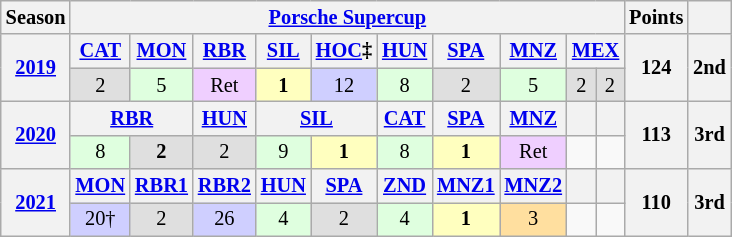<table class="wikitable" style="font-size: 85%; text-align:center">
<tr valign="top">
<th>Season</th>
<th colspan=10><a href='#'>Porsche Supercup</a></th>
<th>Points</th>
<th></th>
</tr>
<tr>
<th rowspan=2 align=left><a href='#'>2019</a></th>
<th><a href='#'>CAT</a><br></th>
<th><a href='#'>MON</a><br></th>
<th><a href='#'>RBR</a><br></th>
<th><a href='#'>SIL</a><br></th>
<th><a href='#'>HOC</a>‡<br></th>
<th><a href='#'>HUN</a><br></th>
<th><a href='#'>SPA</a><br></th>
<th><a href='#'>MNZ</a><br></th>
<th colspan=2><a href='#'>MEX</a><br></th>
<th rowspan=2>124</th>
<th rowspan=2>2nd</th>
</tr>
<tr>
<td style="background:#DFDFDF;">2</td>
<td style="background:#DFFFDF;">5</td>
<td style="background:#EFCFFF;">Ret</td>
<td style="background:#FFFFBF;"><strong>1</strong></td>
<td style="background:#CFCFFF;">12</td>
<td style="background:#DFFFDF;">8</td>
<td style="background:#DFDFDF;">2</td>
<td style="background:#DFFFDF;">5</td>
<td style="background:#DFDFDF;">2</td>
<td style="background:#DFDFDF;">2</td>
</tr>
<tr>
<th rowspan=2 align=left><a href='#'>2020</a></th>
<th colspan=2><a href='#'>RBR</a><br></th>
<th><a href='#'>HUN</a><br></th>
<th colspan=2><a href='#'>SIL</a><br></th>
<th><a href='#'>CAT</a><br></th>
<th><a href='#'>SPA</a><br></th>
<th><a href='#'>MNZ</a><br></th>
<th></th>
<th></th>
<th rowspan=2>113</th>
<th rowspan=2>3rd</th>
</tr>
<tr>
<td style="background:#DFFFDF;">8</td>
<td style="background:#DFDFDF;"><strong>2</strong></td>
<td style="background:#DFDFDF;">2</td>
<td style="background:#DFFFDF;">9</td>
<td style="background:#FFFFBF;"><strong>1</strong></td>
<td style="background:#DFFFDF;">8</td>
<td style="background:#FFFFBF;"><strong>1</strong></td>
<td style="background:#EFCFFF;">Ret</td>
<td></td>
<td></td>
</tr>
<tr>
<th rowspan=2 align=left><a href='#'>2021</a></th>
<th><a href='#'>MON</a><br></th>
<th><a href='#'>RBR1</a><br></th>
<th><a href='#'>RBR2</a><br></th>
<th><a href='#'>HUN</a><br></th>
<th><a href='#'>SPA</a><br></th>
<th><a href='#'>ZND</a><br></th>
<th><a href='#'>MNZ1</a><br></th>
<th><a href='#'>MNZ2</a><br></th>
<th></th>
<th></th>
<th rowspan=2>110</th>
<th rowspan=2>3rd</th>
</tr>
<tr>
<td style="background:#CFCFFF;">20†</td>
<td style="background:#DFDFDF;">2</td>
<td style="background:#CFCFFF;">26</td>
<td style="background:#DFFFDF;">4</td>
<td style="background:#DFDFDF;">2</td>
<td style="background:#DFFFDF;">4</td>
<td style="background:#FFFFBF;"><strong>1</strong></td>
<td style="background:#FFDF9F;">3</td>
<td></td>
<td></td>
</tr>
</table>
